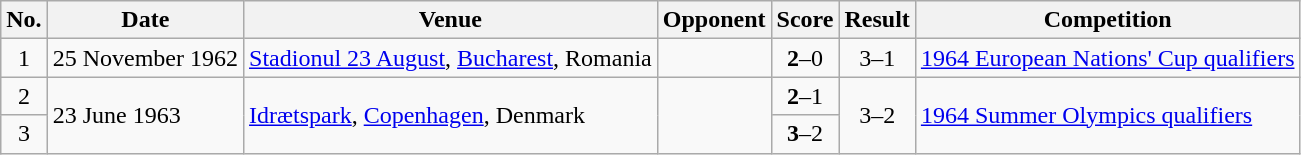<table class="wikitable plainrowheaders">
<tr>
<th>No.</th>
<th>Date</th>
<th>Venue</th>
<th>Opponent</th>
<th>Score</th>
<th>Result</th>
<th>Competition</th>
</tr>
<tr>
<td align="center">1</td>
<td>25 November 1962</td>
<td><a href='#'>Stadionul 23 August</a>, <a href='#'>Bucharest</a>, Romania</td>
<td></td>
<td align="center"><strong>2</strong>–0</td>
<td align="center">3–1</td>
<td><a href='#'>1964 European Nations' Cup qualifiers</a></td>
</tr>
<tr>
<td align="center">2</td>
<td rowspan="2">23 June 1963</td>
<td rowspan="2"><a href='#'>Idrætspark</a>, <a href='#'>Copenhagen</a>, Denmark</td>
<td rowspan="2"></td>
<td align="center"><strong>2</strong>–1</td>
<td align="center" rowspan="2">3–2</td>
<td rowspan="2"><a href='#'>1964 Summer Olympics qualifiers</a></td>
</tr>
<tr>
<td align="center">3</td>
<td align="center"><strong>3</strong>–2</td>
</tr>
</table>
